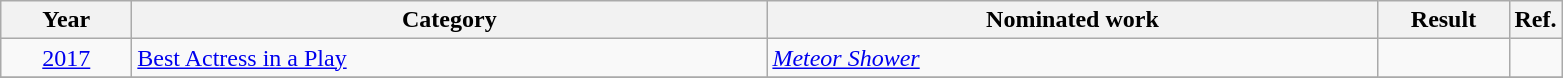<table class=wikitable>
<tr>
<th scope="col" style="width:5em;">Year</th>
<th scope="col" style="width:26em;">Category</th>
<th scope="col" style="width:25em;">Nominated work</th>
<th scope="col" style="width:5em;">Result</th>
<th>Ref.</th>
</tr>
<tr>
<td style="text-align:center;"><a href='#'>2017</a></td>
<td><a href='#'>Best Actress in a Play</a></td>
<td><em><a href='#'>Meteor Shower</a></em></td>
<td></td>
<td></td>
</tr>
<tr>
</tr>
</table>
